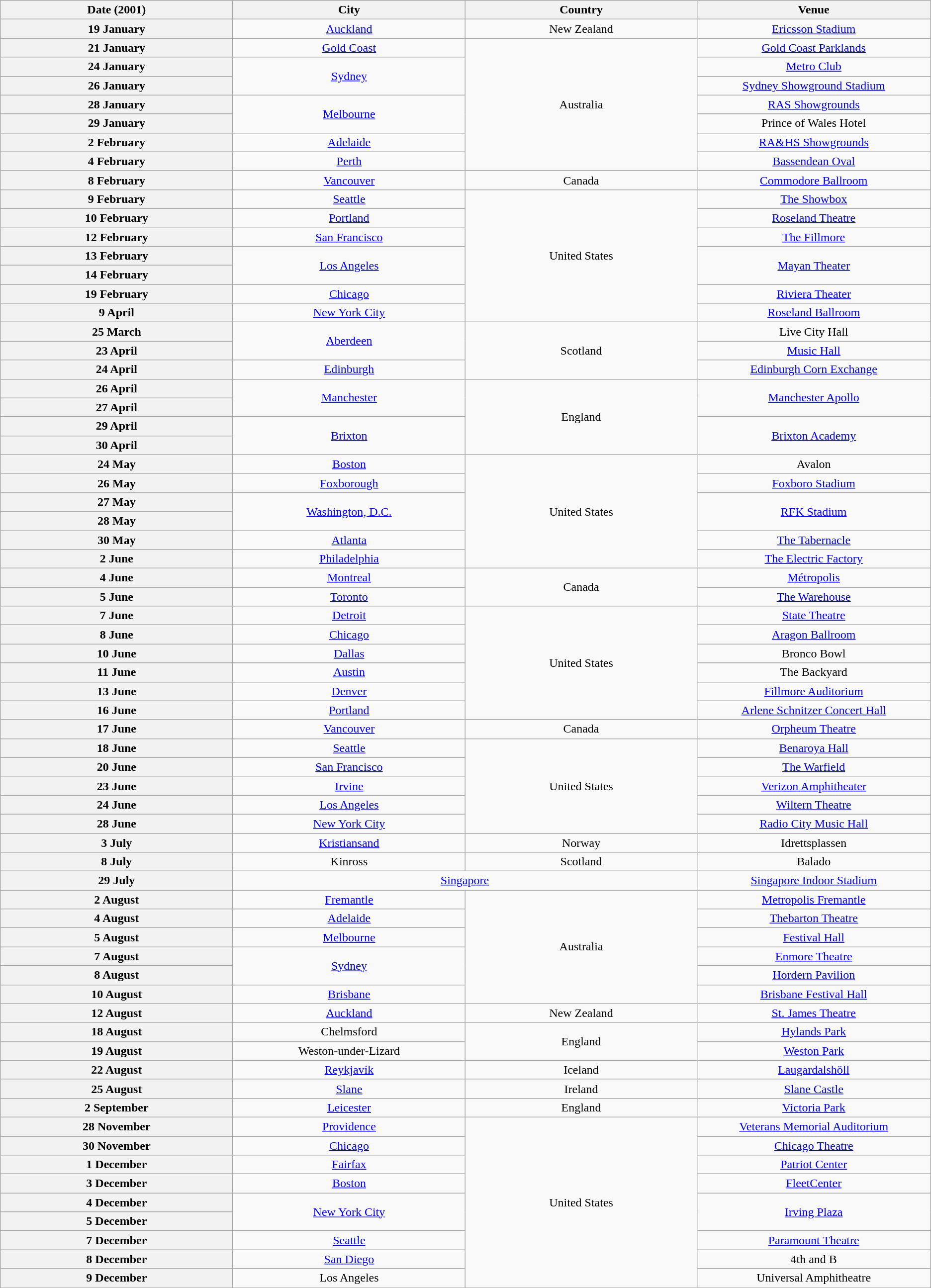<table class="wikitable plainrowheaders" style="text-align:center;">
<tr>
<th scope="col" style="width:20.4em;">Date (2001)</th>
<th scope="col" style="width:20.4em;">City</th>
<th scope="col" style="width:20.4em;">Country</th>
<th scope="col" style="width:20.4em;">Venue</th>
</tr>
<tr>
<th scope="row" style="text-align:center;">19 January</th>
<td><a href='#'>Auckland</a></td>
<td>New Zealand</td>
<td><a href='#'>Ericsson Stadium</a></td>
</tr>
<tr>
<th scope="row" style="text-align:center;">21 January</th>
<td><a href='#'>Gold Coast</a></td>
<td rowspan="7">Australia</td>
<td><a href='#'>Gold Coast Parklands</a></td>
</tr>
<tr>
<th scope="row" style="text-align:center;">24 January</th>
<td rowspan="2"><a href='#'>Sydney</a></td>
<td><a href='#'>Metro Club</a></td>
</tr>
<tr>
<th scope="row" style="text-align:center;">26 January</th>
<td><a href='#'>Sydney Showground Stadium</a></td>
</tr>
<tr>
<th scope="row" style="text-align:center;">28 January</th>
<td rowspan="2"><a href='#'>Melbourne</a></td>
<td><a href='#'>RAS Showgrounds</a></td>
</tr>
<tr>
<th scope="row" style="text-align:center;">29 January</th>
<td>Prince of Wales Hotel</td>
</tr>
<tr>
<th scope="row" style="text-align:center;">2 February</th>
<td><a href='#'>Adelaide</a></td>
<td><a href='#'>RA&HS Showgrounds</a></td>
</tr>
<tr>
<th scope="row" style="text-align:center;">4 February</th>
<td><a href='#'>Perth</a></td>
<td><a href='#'>Bassendean Oval</a></td>
</tr>
<tr>
<th scope="row" style="text-align:center;">8 February</th>
<td><a href='#'>Vancouver</a></td>
<td>Canada</td>
<td><a href='#'>Commodore Ballroom</a></td>
</tr>
<tr>
<th scope="row" style="text-align:center;">9 February</th>
<td><a href='#'>Seattle</a></td>
<td rowspan="7">United States</td>
<td><a href='#'>The Showbox</a></td>
</tr>
<tr>
<th scope="row" style="text-align:center;">10 February</th>
<td><a href='#'>Portland</a></td>
<td><a href='#'>Roseland Theatre</a></td>
</tr>
<tr>
<th scope="row" style="text-align:center;">12 February</th>
<td><a href='#'>San Francisco</a></td>
<td><a href='#'>The Fillmore</a></td>
</tr>
<tr>
<th scope="row" style="text-align:center;">13 February</th>
<td rowspan="2"><a href='#'>Los Angeles</a></td>
<td rowspan="2"><a href='#'>Mayan Theater</a></td>
</tr>
<tr>
<th scope="row" style="text-align:center;">14 February</th>
</tr>
<tr>
<th scope="row" style="text-align:center;">19 February</th>
<td><a href='#'>Chicago</a></td>
<td><a href='#'>Riviera Theater</a></td>
</tr>
<tr>
<th scope="row" style="text-align:center;">9 April</th>
<td><a href='#'>New York City</a></td>
<td><a href='#'>Roseland Ballroom</a></td>
</tr>
<tr>
<th scope="row" style="text-align:center;">25 March</th>
<td rowspan="2"><a href='#'>Aberdeen</a></td>
<td rowspan="3">Scotland</td>
<td>Live City Hall</td>
</tr>
<tr>
<th scope="row" style="text-align:center;">23 April</th>
<td><a href='#'>Music Hall</a></td>
</tr>
<tr>
<th scope="row" style="text-align:center;">24 April</th>
<td><a href='#'>Edinburgh</a></td>
<td><a href='#'>Edinburgh Corn Exchange</a></td>
</tr>
<tr>
<th scope="row" style="text-align:center;">26 April</th>
<td rowspan="2"><a href='#'>Manchester</a></td>
<td rowspan="4">England</td>
<td rowspan="2"><a href='#'>Manchester Apollo</a></td>
</tr>
<tr>
<th scope="row" style="text-align:center;">27 April</th>
</tr>
<tr>
<th scope="row" style="text-align:center;">29 April</th>
<td rowspan="2"><a href='#'>Brixton</a></td>
<td rowspan="2"><a href='#'>Brixton Academy</a></td>
</tr>
<tr>
<th scope="row" style="text-align:center;">30 April</th>
</tr>
<tr>
<th scope="row" style="text-align:center;">24 May</th>
<td><a href='#'>Boston</a></td>
<td rowspan="6">United States</td>
<td>Avalon</td>
</tr>
<tr>
<th scope="row" style="text-align:center;">26 May</th>
<td><a href='#'>Foxborough</a></td>
<td><a href='#'>Foxboro Stadium</a></td>
</tr>
<tr>
<th scope="row" style="text-align:center;">27 May</th>
<td rowspan="2"><a href='#'>Washington, D.C.</a></td>
<td rowspan="2"><a href='#'>RFK Stadium</a></td>
</tr>
<tr>
<th scope="row" style="text-align:center;">28 May</th>
</tr>
<tr>
<th scope="row" style="text-align:center;">30 May</th>
<td><a href='#'>Atlanta</a></td>
<td><a href='#'>The Tabernacle</a></td>
</tr>
<tr>
<th scope="row" style="text-align:center;">2 June</th>
<td><a href='#'>Philadelphia</a></td>
<td><a href='#'>The Electric Factory</a></td>
</tr>
<tr>
<th scope="row" style="text-align:center;">4 June</th>
<td><a href='#'>Montreal</a></td>
<td rowspan="2">Canada</td>
<td><a href='#'>Métropolis</a></td>
</tr>
<tr>
<th scope="row" style="text-align:center;">5 June</th>
<td><a href='#'>Toronto</a></td>
<td><a href='#'>The Warehouse</a></td>
</tr>
<tr>
<th scope="row" style="text-align:center;">7 June</th>
<td><a href='#'>Detroit</a></td>
<td rowspan="6">United States</td>
<td><a href='#'>State Theatre</a></td>
</tr>
<tr>
<th scope="row" style="text-align:center;">8 June</th>
<td><a href='#'>Chicago</a></td>
<td><a href='#'>Aragon Ballroom</a></td>
</tr>
<tr>
<th scope="row" style="text-align:center;">10 June</th>
<td><a href='#'>Dallas</a></td>
<td>Bronco Bowl</td>
</tr>
<tr>
<th scope="row" style="text-align:center;">11 June</th>
<td><a href='#'>Austin</a></td>
<td>The Backyard</td>
</tr>
<tr>
<th scope="row" style="text-align:center;">13 June</th>
<td><a href='#'>Denver</a></td>
<td><a href='#'>Fillmore Auditorium</a></td>
</tr>
<tr>
<th scope="row" style="text-align:center;">16 June</th>
<td><a href='#'>Portland</a></td>
<td><a href='#'>Arlene Schnitzer Concert Hall</a></td>
</tr>
<tr>
<th scope="row" style="text-align:center;">17 June</th>
<td><a href='#'>Vancouver</a></td>
<td>Canada</td>
<td><a href='#'>Orpheum Theatre</a></td>
</tr>
<tr>
<th scope="row" style="text-align:center;">18 June</th>
<td><a href='#'>Seattle</a></td>
<td rowspan="5">United States</td>
<td><a href='#'>Benaroya Hall</a></td>
</tr>
<tr>
<th scope="row" style="text-align:center;">20 June</th>
<td><a href='#'>San Francisco</a></td>
<td><a href='#'>The Warfield</a></td>
</tr>
<tr>
<th scope="row" style="text-align:center;">23 June</th>
<td><a href='#'>Irvine</a></td>
<td><a href='#'>Verizon Amphitheater</a></td>
</tr>
<tr>
<th scope="row" style="text-align:center;">24 June</th>
<td><a href='#'>Los Angeles</a></td>
<td><a href='#'>Wiltern Theatre</a></td>
</tr>
<tr>
<th scope="row" style="text-align:center;">28 June</th>
<td><a href='#'>New York City</a></td>
<td><a href='#'>Radio City Music Hall</a></td>
</tr>
<tr>
<th scope="row" style="text-align:center;">3 July</th>
<td><a href='#'>Kristiansand</a></td>
<td>Norway</td>
<td>Idrettsplassen</td>
</tr>
<tr>
<th scope="row" style="text-align:center;">8 July</th>
<td>Kinross</td>
<td>Scotland</td>
<td>Balado</td>
</tr>
<tr>
<th scope="row" style="text-align:center;">29 July</th>
<td colspan="2"><a href='#'>Singapore</a></td>
<td><a href='#'>Singapore Indoor Stadium</a></td>
</tr>
<tr>
<th scope="row" style="text-align:center;">2 August</th>
<td><a href='#'>Fremantle</a></td>
<td rowspan="6">Australia</td>
<td><a href='#'>Metropolis Fremantle</a></td>
</tr>
<tr>
<th scope="row" style="text-align:center;">4 August</th>
<td><a href='#'>Adelaide</a></td>
<td><a href='#'>Thebarton Theatre</a></td>
</tr>
<tr>
<th scope="row" style="text-align:center;">5 August</th>
<td><a href='#'>Melbourne</a></td>
<td><a href='#'>Festival Hall</a></td>
</tr>
<tr>
<th scope="row" style="text-align:center;">7 August</th>
<td rowspan="2"><a href='#'>Sydney</a></td>
<td><a href='#'>Enmore Theatre</a></td>
</tr>
<tr>
<th scope="row" style="text-align:center;">8 August</th>
<td><a href='#'>Hordern Pavilion</a></td>
</tr>
<tr>
<th scope="row" style="text-align:center;">10 August</th>
<td><a href='#'>Brisbane</a></td>
<td><a href='#'>Brisbane Festival Hall</a></td>
</tr>
<tr>
<th scope="row" style="text-align:center;">12 August</th>
<td><a href='#'>Auckland</a></td>
<td>New Zealand</td>
<td><a href='#'>St. James Theatre</a></td>
</tr>
<tr>
<th scope="row" style="text-align:center;">18 August</th>
<td>Chelmsford</td>
<td rowspan="2">England</td>
<td><a href='#'>Hylands Park</a></td>
</tr>
<tr>
<th scope="row" style="text-align:center;">19 August</th>
<td>Weston-under-Lizard</td>
<td><a href='#'>Weston Park</a></td>
</tr>
<tr>
<th scope="row" style="text-align:center;">22 August</th>
<td><a href='#'>Reykjavík</a></td>
<td>Iceland</td>
<td><a href='#'>Laugardalshöll</a></td>
</tr>
<tr>
<th scope="row" style="text-align:center;">25 August</th>
<td><a href='#'>Slane</a></td>
<td>Ireland</td>
<td><a href='#'>Slane Castle</a></td>
</tr>
<tr>
<th scope="row" style="text-align:center;">2 September</th>
<td><a href='#'>Leicester</a></td>
<td>England</td>
<td><a href='#'>Victoria Park</a></td>
</tr>
<tr>
<th scope="row" style="text-align:center;">28 November</th>
<td><a href='#'>Providence</a></td>
<td rowspan="9">United States</td>
<td><a href='#'>Veterans Memorial Auditorium</a></td>
</tr>
<tr>
<th scope="row" style="text-align:center;">30 November</th>
<td><a href='#'>Chicago</a></td>
<td><a href='#'>Chicago Theatre</a></td>
</tr>
<tr>
<th scope="row" style="text-align:center;">1 December</th>
<td><a href='#'>Fairfax</a></td>
<td><a href='#'>Patriot Center</a></td>
</tr>
<tr>
<th scope="row" style="text-align:center;">3 December</th>
<td><a href='#'>Boston</a></td>
<td><a href='#'>FleetCenter</a></td>
</tr>
<tr>
<th scope="row" style="text-align:center;">4 December</th>
<td rowspan="2"><a href='#'>New York City</a></td>
<td rowspan="2"><a href='#'>Irving Plaza</a></td>
</tr>
<tr>
<th scope="row" style="text-align:center;">5 December</th>
</tr>
<tr>
<th scope="row" style="text-align:center;">7 December</th>
<td><a href='#'>Seattle</a></td>
<td><a href='#'>Paramount Theatre</a></td>
</tr>
<tr>
<th scope="row" style="text-align:center;">8 December</th>
<td><a href='#'>San Diego</a></td>
<td>4th and B</td>
</tr>
<tr>
<th scope="row" style="text-align:center;">9 December</th>
<td>Los Angeles</td>
<td>Universal Amphitheatre</td>
</tr>
</table>
